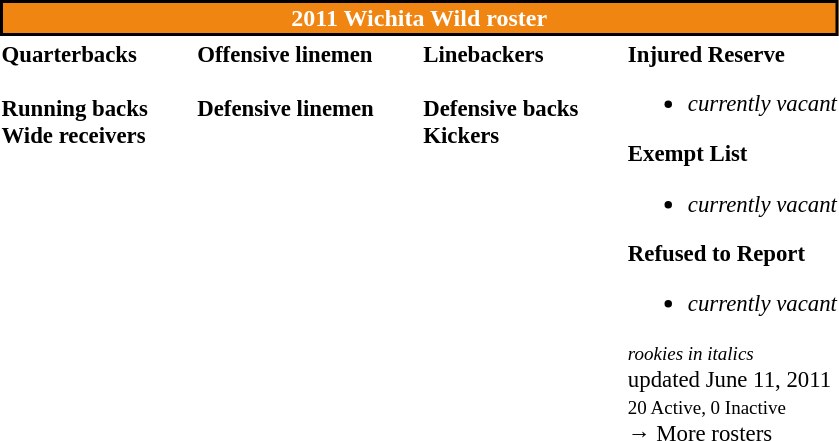<table class="toccolours" style="text-align: left;">
<tr>
<th colspan="7" style="background:#F08512; border:2px solid #000000; color:white; text-align:center;"><strong>2011 Wichita Wild roster</strong></th>
</tr>
<tr>
<td style="font-size: 95%;vertical-align:top;"><strong>Quarterbacks</strong><br>
<br><strong>Running backs</strong>
<br><strong>Wide receivers</strong>


</td>
<td style="width: 25px;"></td>
<td style="font-size: 95%;vertical-align:top;"><strong>Offensive linemen</strong><br>

<br><strong>Defensive linemen</strong>


</td>
<td style="width: 25px;"></td>
<td style="font-size: 95%;vertical-align:top;"><strong>Linebackers</strong><br>
<br><strong>Defensive backs</strong>




<br><strong>Kickers</strong>
</td>
<td style="width: 25px;"></td>
<td style="font-size: 95%;vertical-align:top;"><strong>Injured Reserve</strong><br><ul><li><em>currently vacant</em></li></ul><strong>Exempt List</strong><ul><li><em>currently vacant</em></li></ul><strong>Refused to Report</strong><ul><li><em>currently vacant</em></li></ul><small><em>rookies in italics</em></small><br>
  updated June 11, 2011<br>
<small>20 Active, 0 Inactive</small><br>→ More rosters</td>
</tr>
<tr>
</tr>
</table>
